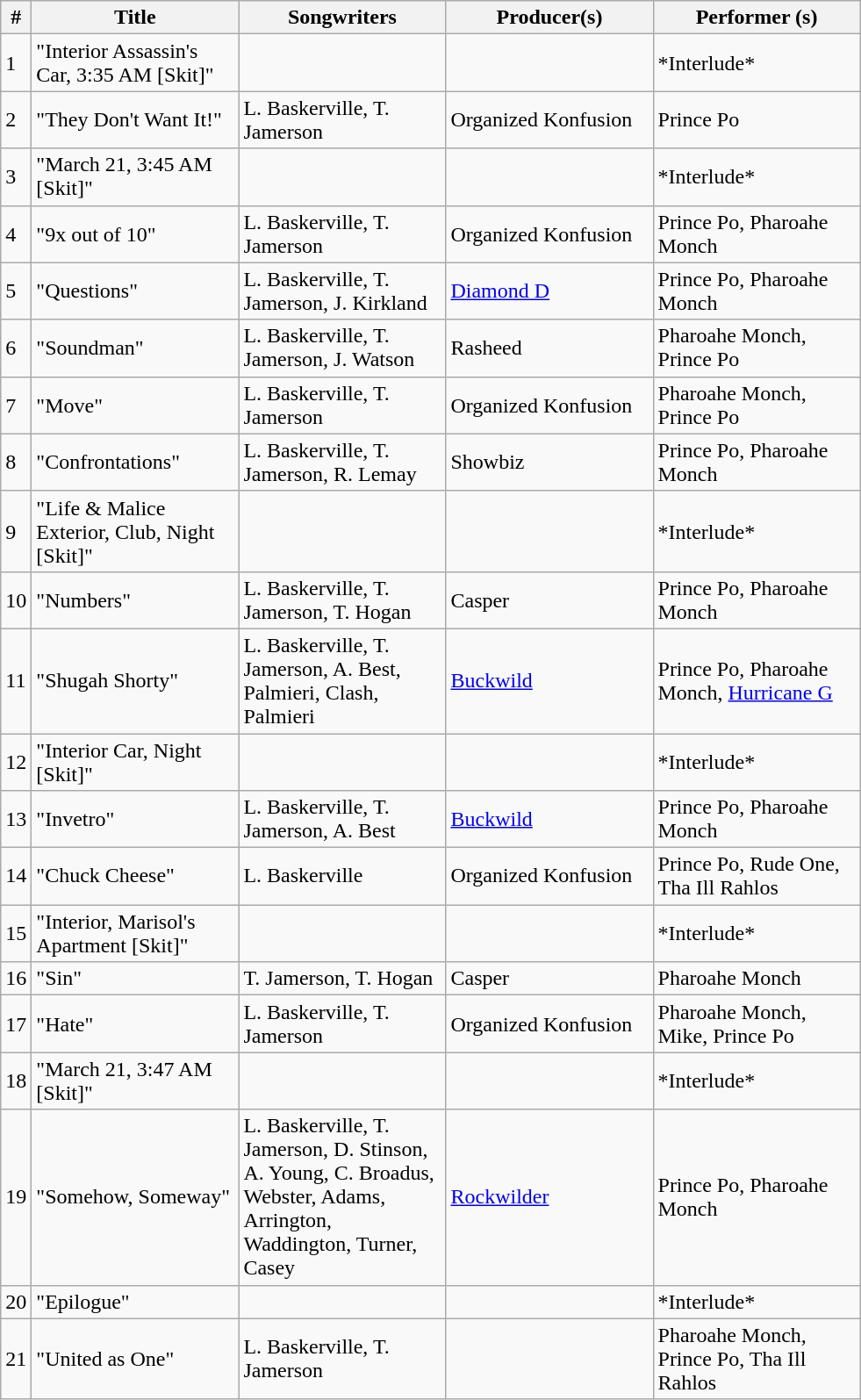<table class="wikitable">
<tr>
<th align="center" width="10">#</th>
<th align="center" width="150">Title</th>
<th align="center" width="150">Songwriters</th>
<th align="center" width="150">Producer(s)</th>
<th align="center" width="150">Performer (s)</th>
</tr>
<tr>
<td>1</td>
<td>"Interior Assassin's Car, 3:35 AM [Skit]"</td>
<td></td>
<td></td>
<td>*Interlude*</td>
</tr>
<tr>
<td>2</td>
<td>"They Don't Want It!"</td>
<td>L. Baskerville, T. Jamerson</td>
<td>Organized Konfusion</td>
<td>Prince Po</td>
</tr>
<tr>
<td>3</td>
<td>"March 21, 3:45 AM [Skit]"</td>
<td></td>
<td></td>
<td>*Interlude*</td>
</tr>
<tr>
<td>4</td>
<td>"9x out of 10"</td>
<td>L. Baskerville, T. Jamerson</td>
<td>Organized Konfusion</td>
<td>Prince Po, Pharoahe Monch</td>
</tr>
<tr>
<td>5</td>
<td>"Questions"</td>
<td>L. Baskerville, T. Jamerson, J. Kirkland</td>
<td><a href='#'>Diamond D</a></td>
<td>Prince Po, Pharoahe Monch</td>
</tr>
<tr>
<td>6</td>
<td>"Soundman"</td>
<td>L. Baskerville, T. Jamerson, J. Watson</td>
<td>Rasheed</td>
<td>Pharoahe Monch, Prince Po</td>
</tr>
<tr>
<td>7</td>
<td>"Move"</td>
<td>L. Baskerville, T. Jamerson</td>
<td>Organized Konfusion</td>
<td>Pharoahe Monch, Prince Po</td>
</tr>
<tr>
<td>8</td>
<td>"Confrontations"</td>
<td>L. Baskerville, T. Jamerson, R. Lemay</td>
<td>Showbiz</td>
<td>Prince Po, Pharoahe Monch</td>
</tr>
<tr>
<td>9</td>
<td>"Life & Malice Exterior, Club, Night [Skit]"</td>
<td></td>
<td></td>
<td>*Interlude*</td>
</tr>
<tr>
<td>10</td>
<td>"Numbers"</td>
<td>L. Baskerville, T. Jamerson, T. Hogan</td>
<td>Casper</td>
<td>Prince Po, Pharoahe Monch</td>
</tr>
<tr>
<td>11</td>
<td>"Shugah Shorty"</td>
<td>L. Baskerville, T. Jamerson, A. Best, Palmieri, Clash, Palmieri</td>
<td><a href='#'>Buckwild</a></td>
<td>Prince Po, Pharoahe Monch, <a href='#'>Hurricane G</a></td>
</tr>
<tr>
<td>12</td>
<td>"Interior Car, Night [Skit]"</td>
<td></td>
<td></td>
<td>*Interlude*</td>
</tr>
<tr>
<td>13</td>
<td>"Invetro"</td>
<td>L. Baskerville, T. Jamerson, A. Best</td>
<td><a href='#'>Buckwild</a></td>
<td>Prince Po, Pharoahe Monch</td>
</tr>
<tr>
<td>14</td>
<td>"Chuck Cheese"</td>
<td>L. Baskerville</td>
<td>Organized Konfusion</td>
<td>Prince Po, Rude One, Tha Ill Rahlos</td>
</tr>
<tr>
<td>15</td>
<td>"Interior, Marisol's Apartment [Skit]"</td>
<td></td>
<td></td>
<td>*Interlude*</td>
</tr>
<tr>
<td>16</td>
<td>"Sin"</td>
<td>T. Jamerson, T. Hogan</td>
<td>Casper</td>
<td>Pharoahe Monch</td>
</tr>
<tr>
<td>17</td>
<td>"Hate"</td>
<td>L. Baskerville, T. Jamerson</td>
<td>Organized Konfusion</td>
<td>Pharoahe Monch, Mike, Prince Po</td>
</tr>
<tr>
<td>18</td>
<td>"March 21, 3:47 AM [Skit]"</td>
<td></td>
<td></td>
<td>*Interlude*</td>
</tr>
<tr>
<td>19</td>
<td>"Somehow, Someway"</td>
<td>L. Baskerville, T. Jamerson, D. Stinson, A. Young, C. Broadus, Webster, Adams, Arrington, Waddington, Turner, Casey</td>
<td><a href='#'>Rockwilder</a></td>
<td>Prince Po, Pharoahe Monch</td>
</tr>
<tr>
<td>20</td>
<td>"Epilogue"</td>
<td></td>
<td></td>
<td>*Interlude*</td>
</tr>
<tr>
<td>21</td>
<td>"United as One"</td>
<td>L. Baskerville, T. Jamerson</td>
<td></td>
<td>Pharoahe Monch, Prince Po, Tha Ill Rahlos</td>
</tr>
</table>
